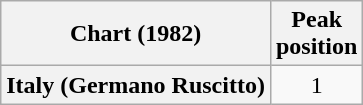<table class="wikitable plainrowheaders" style="text-align:center">
<tr>
<th>Chart (1982)</th>
<th>Peak<br>position</th>
</tr>
<tr>
<th scope="row">Italy (Germano Ruscitto)</th>
<td>1</td>
</tr>
</table>
